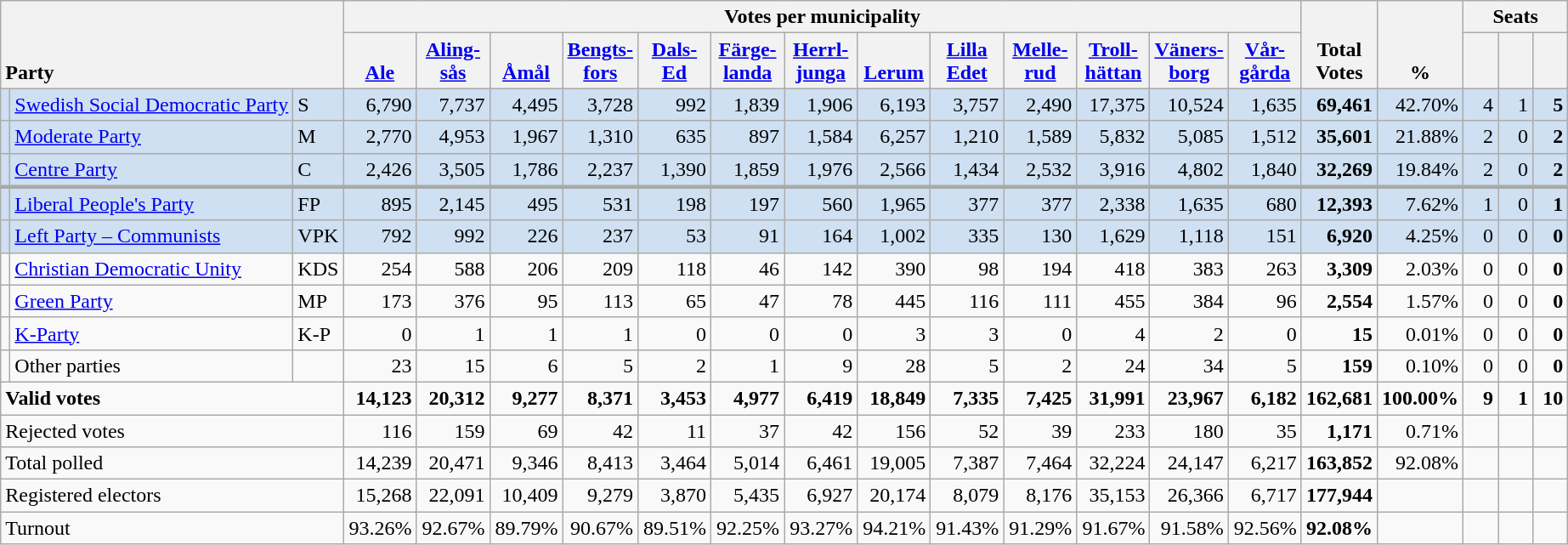<table class="wikitable" border="1" style="text-align:right;">
<tr>
<th style="text-align:left;" valign=bottom rowspan=2 colspan=3>Party</th>
<th colspan=13>Votes per municipality</th>
<th align=center valign=bottom rowspan=2 width="50">Total Votes</th>
<th align=center valign=bottom rowspan=2 width="50">%</th>
<th colspan=3>Seats</th>
</tr>
<tr>
<th align=center valign=bottom width="50"><a href='#'>Ale</a></th>
<th align=center valign=bottom width="50"><a href='#'>Aling- sås</a></th>
<th align=center valign=bottom width="50"><a href='#'>Åmål</a></th>
<th align=center valign=bottom width="50"><a href='#'>Bengts- fors</a></th>
<th align=center valign=bottom width="50"><a href='#'>Dals- Ed</a></th>
<th align=center valign=bottom width="50"><a href='#'>Färge- landa</a></th>
<th align=center valign=bottom width="50"><a href='#'>Herrl- junga</a></th>
<th align=center valign=bottom width="50"><a href='#'>Lerum</a></th>
<th align=center valign=bottom width="50"><a href='#'>Lilla Edet</a></th>
<th align=center valign=bottom width="50"><a href='#'>Melle- rud</a></th>
<th align=center valign=bottom width="50"><a href='#'>Troll- hättan</a></th>
<th align=center valign=bottom width="50"><a href='#'>Väners- borg</a></th>
<th align=center valign=bottom width="50"><a href='#'>Vår- gårda</a></th>
<th align=center valign=bottom width="20"><small></small></th>
<th align=center valign=bottom width="20"><small><a href='#'></a></small></th>
<th align=center valign=bottom width="20"><small></small></th>
</tr>
<tr style="background:#CEE0F2;">
<td></td>
<td align=left style="white-space: nowrap;"><a href='#'>Swedish Social Democratic Party</a></td>
<td align=left>S</td>
<td>6,790</td>
<td>7,737</td>
<td>4,495</td>
<td>3,728</td>
<td>992</td>
<td>1,839</td>
<td>1,906</td>
<td>6,193</td>
<td>3,757</td>
<td>2,490</td>
<td>17,375</td>
<td>10,524</td>
<td>1,635</td>
<td><strong>69,461</strong></td>
<td>42.70%</td>
<td>4</td>
<td>1</td>
<td><strong>5</strong></td>
</tr>
<tr style="background:#CEE0F2;">
<td></td>
<td align=left><a href='#'>Moderate Party</a></td>
<td align=left>M</td>
<td>2,770</td>
<td>4,953</td>
<td>1,967</td>
<td>1,310</td>
<td>635</td>
<td>897</td>
<td>1,584</td>
<td>6,257</td>
<td>1,210</td>
<td>1,589</td>
<td>5,832</td>
<td>5,085</td>
<td>1,512</td>
<td><strong>35,601</strong></td>
<td>21.88%</td>
<td>2</td>
<td>0</td>
<td><strong>2</strong></td>
</tr>
<tr style="background:#CEE0F2;">
<td></td>
<td align=left><a href='#'>Centre Party</a></td>
<td align=left>C</td>
<td>2,426</td>
<td>3,505</td>
<td>1,786</td>
<td>2,237</td>
<td>1,390</td>
<td>1,859</td>
<td>1,976</td>
<td>2,566</td>
<td>1,434</td>
<td>2,532</td>
<td>3,916</td>
<td>4,802</td>
<td>1,840</td>
<td><strong>32,269</strong></td>
<td>19.84%</td>
<td>2</td>
<td>0</td>
<td><strong>2</strong></td>
</tr>
<tr style="background:#CEE0F2; border-top:3px solid darkgray;">
<td></td>
<td align=left><a href='#'>Liberal People's Party</a></td>
<td align=left>FP</td>
<td>895</td>
<td>2,145</td>
<td>495</td>
<td>531</td>
<td>198</td>
<td>197</td>
<td>560</td>
<td>1,965</td>
<td>377</td>
<td>377</td>
<td>2,338</td>
<td>1,635</td>
<td>680</td>
<td><strong>12,393</strong></td>
<td>7.62%</td>
<td>1</td>
<td>0</td>
<td><strong>1</strong></td>
</tr>
<tr style="background:#CEE0F2;">
<td></td>
<td align=left><a href='#'>Left Party – Communists</a></td>
<td align=left>VPK</td>
<td>792</td>
<td>992</td>
<td>226</td>
<td>237</td>
<td>53</td>
<td>91</td>
<td>164</td>
<td>1,002</td>
<td>335</td>
<td>130</td>
<td>1,629</td>
<td>1,118</td>
<td>151</td>
<td><strong>6,920</strong></td>
<td>4.25%</td>
<td>0</td>
<td>0</td>
<td><strong>0</strong></td>
</tr>
<tr>
<td></td>
<td align=left><a href='#'>Christian Democratic Unity</a></td>
<td align=left>KDS</td>
<td>254</td>
<td>588</td>
<td>206</td>
<td>209</td>
<td>118</td>
<td>46</td>
<td>142</td>
<td>390</td>
<td>98</td>
<td>194</td>
<td>418</td>
<td>383</td>
<td>263</td>
<td><strong>3,309</strong></td>
<td>2.03%</td>
<td>0</td>
<td>0</td>
<td><strong>0</strong></td>
</tr>
<tr>
<td></td>
<td align=left><a href='#'>Green Party</a></td>
<td align=left>MP</td>
<td>173</td>
<td>376</td>
<td>95</td>
<td>113</td>
<td>65</td>
<td>47</td>
<td>78</td>
<td>445</td>
<td>116</td>
<td>111</td>
<td>455</td>
<td>384</td>
<td>96</td>
<td><strong>2,554</strong></td>
<td>1.57%</td>
<td>0</td>
<td>0</td>
<td><strong>0</strong></td>
</tr>
<tr>
<td></td>
<td align=left><a href='#'>K-Party</a></td>
<td align=left>K-P</td>
<td>0</td>
<td>1</td>
<td>1</td>
<td>1</td>
<td>0</td>
<td>0</td>
<td>0</td>
<td>3</td>
<td>3</td>
<td>0</td>
<td>4</td>
<td>2</td>
<td>0</td>
<td><strong>15</strong></td>
<td>0.01%</td>
<td>0</td>
<td>0</td>
<td><strong>0</strong></td>
</tr>
<tr>
<td></td>
<td align=left>Other parties</td>
<td></td>
<td>23</td>
<td>15</td>
<td>6</td>
<td>5</td>
<td>2</td>
<td>1</td>
<td>9</td>
<td>28</td>
<td>5</td>
<td>2</td>
<td>24</td>
<td>34</td>
<td>5</td>
<td><strong>159</strong></td>
<td>0.10%</td>
<td>0</td>
<td>0</td>
<td><strong>0</strong></td>
</tr>
<tr style="font-weight:bold">
<td align=left colspan=3>Valid votes</td>
<td>14,123</td>
<td>20,312</td>
<td>9,277</td>
<td>8,371</td>
<td>3,453</td>
<td>4,977</td>
<td>6,419</td>
<td>18,849</td>
<td>7,335</td>
<td>7,425</td>
<td>31,991</td>
<td>23,967</td>
<td>6,182</td>
<td>162,681</td>
<td>100.00%</td>
<td>9</td>
<td>1</td>
<td>10</td>
</tr>
<tr>
<td align=left colspan=3>Rejected votes</td>
<td>116</td>
<td>159</td>
<td>69</td>
<td>42</td>
<td>11</td>
<td>37</td>
<td>42</td>
<td>156</td>
<td>52</td>
<td>39</td>
<td>233</td>
<td>180</td>
<td>35</td>
<td><strong>1,171</strong></td>
<td>0.71%</td>
<td></td>
<td></td>
<td></td>
</tr>
<tr>
<td align=left colspan=3>Total polled</td>
<td>14,239</td>
<td>20,471</td>
<td>9,346</td>
<td>8,413</td>
<td>3,464</td>
<td>5,014</td>
<td>6,461</td>
<td>19,005</td>
<td>7,387</td>
<td>7,464</td>
<td>32,224</td>
<td>24,147</td>
<td>6,217</td>
<td><strong>163,852</strong></td>
<td>92.08%</td>
<td></td>
<td></td>
<td></td>
</tr>
<tr>
<td align=left colspan=3>Registered electors</td>
<td>15,268</td>
<td>22,091</td>
<td>10,409</td>
<td>9,279</td>
<td>3,870</td>
<td>5,435</td>
<td>6,927</td>
<td>20,174</td>
<td>8,079</td>
<td>8,176</td>
<td>35,153</td>
<td>26,366</td>
<td>6,717</td>
<td><strong>177,944</strong></td>
<td></td>
<td></td>
<td></td>
<td></td>
</tr>
<tr>
<td align=left colspan=3>Turnout</td>
<td>93.26%</td>
<td>92.67%</td>
<td>89.79%</td>
<td>90.67%</td>
<td>89.51%</td>
<td>92.25%</td>
<td>93.27%</td>
<td>94.21%</td>
<td>91.43%</td>
<td>91.29%</td>
<td>91.67%</td>
<td>91.58%</td>
<td>92.56%</td>
<td><strong>92.08%</strong></td>
<td></td>
<td></td>
<td></td>
<td></td>
</tr>
</table>
